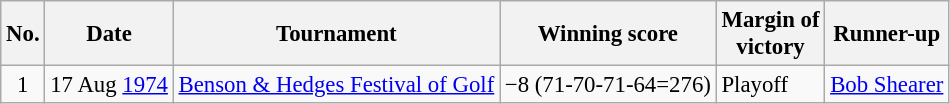<table class="wikitable" style="font-size:95%;">
<tr>
<th>No.</th>
<th>Date</th>
<th>Tournament</th>
<th>Winning score</th>
<th>Margin of<br>victory</th>
<th>Runner-up</th>
</tr>
<tr>
<td align=center>1</td>
<td align=right>17 Aug <a href='#'>1974</a></td>
<td><a href='#'>Benson & Hedges Festival of Golf</a></td>
<td>−8 (71-70-71-64=276)</td>
<td>Playoff</td>
<td> <a href='#'>Bob Shearer</a></td>
</tr>
</table>
